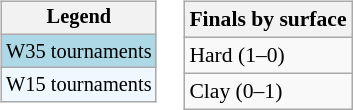<table>
<tr valign=top>
<td><br><table class="wikitable" style=font-size:85%;>
<tr>
<th>Legend</th>
</tr>
<tr style="background:lightblue;">
<td>W35 tournaments</td>
</tr>
<tr style="background:#f0f8ff;">
<td>W15 tournaments</td>
</tr>
</table>
</td>
<td><br><table class="wikitable" style=font-size:90%;>
<tr>
<th>Finals by surface</th>
</tr>
<tr>
<td>Hard (1–0)</td>
</tr>
<tr>
<td>Clay (0–1)</td>
</tr>
</table>
</td>
</tr>
</table>
